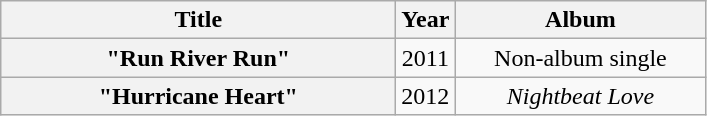<table class="wikitable plainrowheaders" style="text-align:center;" border="1">
<tr>
<th scope="col" style="width:16em;">Title</th>
<th scope="col">Year</th>
<th scope="col" style="width:10em;">Album</th>
</tr>
<tr>
<th scope="row">"Run River Run" </th>
<td>2011</td>
<td>Non-album single</td>
</tr>
<tr>
<th scope="row">"Hurricane Heart"</th>
<td>2012</td>
<td><em>Nightbeat Love</em></td>
</tr>
</table>
